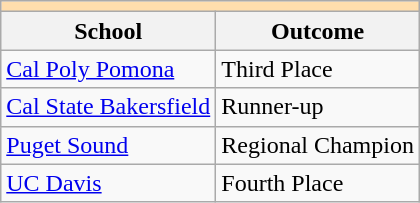<table class="wikitable" style="float:left; margin-right:1em;">
<tr>
<th colspan="3" style="background:#ffdead;"></th>
</tr>
<tr>
<th>School</th>
<th>Outcome</th>
</tr>
<tr>
<td><a href='#'>Cal Poly Pomona</a></td>
<td>Third Place</td>
</tr>
<tr>
<td><a href='#'>Cal State Bakersfield</a></td>
<td>Runner-up</td>
</tr>
<tr>
<td><a href='#'>Puget Sound</a></td>
<td>Regional Champion</td>
</tr>
<tr>
<td><a href='#'>UC Davis</a></td>
<td>Fourth Place</td>
</tr>
</table>
